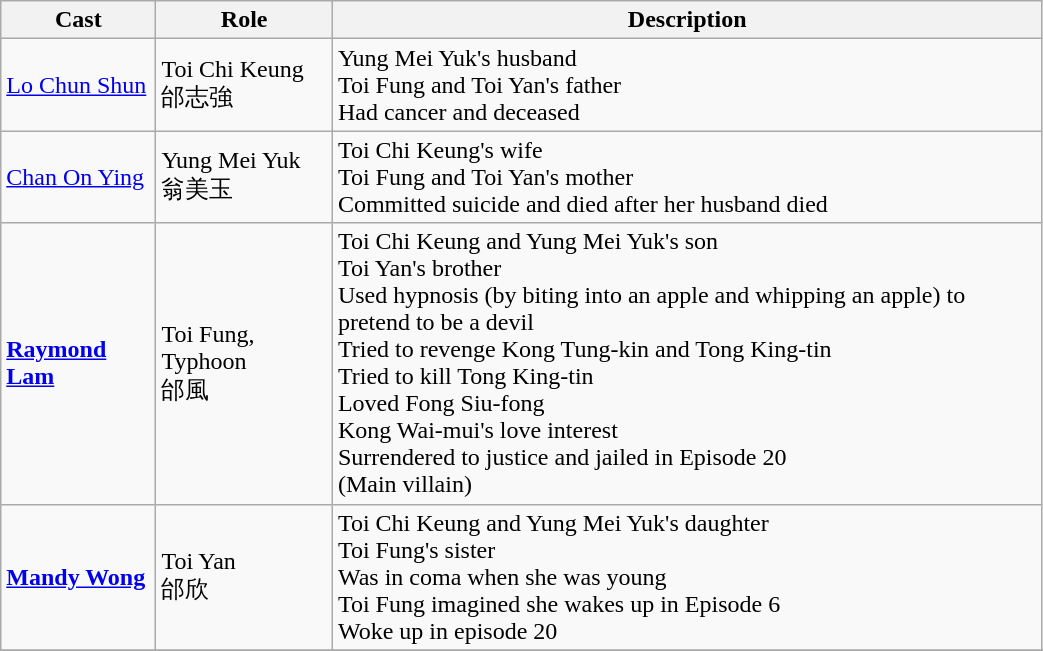<table class="wikitable" width="55%">
<tr>
<th>Cast</th>
<th>Role</th>
<th>Description</th>
</tr>
<tr>
<td><a href='#'>Lo Chun Shun</a></td>
<td>Toi Chi Keung<br>邰志強</td>
<td>Yung Mei Yuk's husband<br>Toi Fung and Toi Yan's father<br>Had cancer and deceased</td>
</tr>
<tr>
<td><a href='#'>Chan On Ying</a></td>
<td>Yung Mei Yuk<br>翁美玉</td>
<td>Toi Chi Keung's wife<br>Toi Fung and Toi Yan's mother<br>Committed suicide and died after her husband died</td>
</tr>
<tr>
<td><strong><a href='#'>Raymond Lam</a></strong></td>
<td>Toi Fung, Typhoon<br>邰風</td>
<td>Toi Chi Keung and Yung Mei Yuk's son<br>Toi Yan's brother<br>Used hypnosis (by biting into an apple and whipping an apple) to pretend to be a devil<br>Tried to revenge Kong Tung-kin and Tong King-tin<br>Tried to kill Tong King-tin<br>Loved Fong Siu-fong<br>Kong Wai-mui's love interest<br>Surrendered to justice and jailed in Episode 20<br>(Main villain)</td>
</tr>
<tr>
<td><strong><a href='#'>Mandy Wong</a></strong></td>
<td>Toi Yan<br>邰欣</td>
<td>Toi Chi Keung and Yung Mei Yuk's daughter<br>Toi Fung's sister<br>Was in coma when she was young<br>Toi Fung imagined she wakes up in Episode 6<br>Woke up in episode 20</td>
</tr>
<tr>
</tr>
</table>
